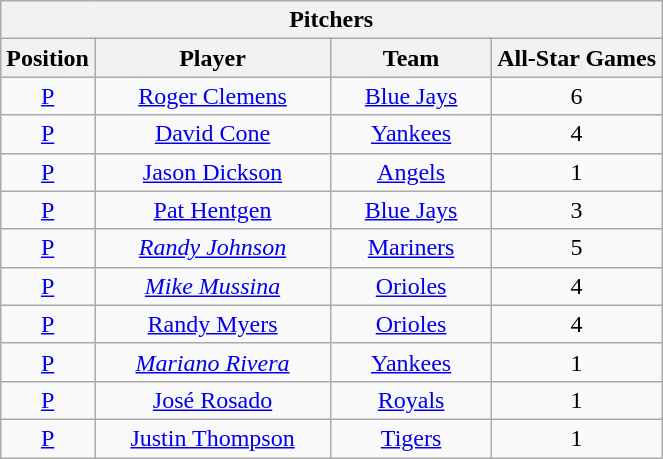<table class="wikitable" style="font-size: 100%; text-align:center;">
<tr>
<th colspan="4">Pitchers</th>
</tr>
<tr>
<th>Position</th>
<th width="150">Player</th>
<th width="100">Team</th>
<th>All-Star Games</th>
</tr>
<tr>
<td><a href='#'>P</a></td>
<td><a href='#'>Roger Clemens</a></td>
<td><a href='#'>Blue Jays</a></td>
<td>6</td>
</tr>
<tr>
<td><a href='#'>P</a></td>
<td><a href='#'>David Cone</a></td>
<td><a href='#'>Yankees</a></td>
<td>4</td>
</tr>
<tr>
<td><a href='#'>P</a></td>
<td><a href='#'>Jason Dickson</a></td>
<td><a href='#'>Angels</a></td>
<td>1</td>
</tr>
<tr>
<td><a href='#'>P</a></td>
<td><a href='#'>Pat Hentgen</a></td>
<td><a href='#'>Blue Jays</a></td>
<td>3</td>
</tr>
<tr>
<td><a href='#'>P</a></td>
<td><em><a href='#'>Randy Johnson</a></em></td>
<td><a href='#'>Mariners</a></td>
<td>5</td>
</tr>
<tr>
<td><a href='#'>P</a></td>
<td><em><a href='#'>Mike Mussina</a></em></td>
<td><a href='#'>Orioles</a></td>
<td>4</td>
</tr>
<tr>
<td><a href='#'>P</a></td>
<td><a href='#'>Randy Myers</a></td>
<td><a href='#'>Orioles</a></td>
<td>4</td>
</tr>
<tr>
<td><a href='#'>P</a></td>
<td><em><a href='#'>Mariano Rivera</a></em></td>
<td><a href='#'>Yankees</a></td>
<td>1</td>
</tr>
<tr>
<td><a href='#'>P</a></td>
<td><a href='#'>José Rosado</a></td>
<td><a href='#'>Royals</a></td>
<td>1</td>
</tr>
<tr>
<td><a href='#'>P</a></td>
<td><a href='#'>Justin Thompson</a></td>
<td><a href='#'>Tigers</a></td>
<td>1</td>
</tr>
</table>
